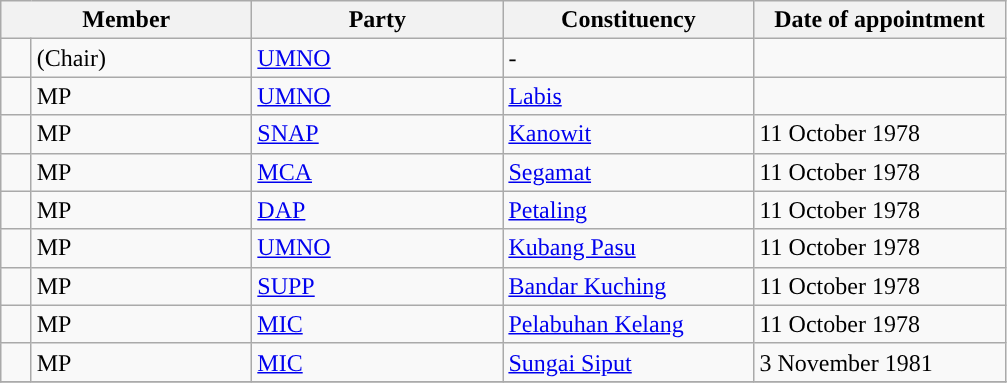<table class="sortable wikitable">
<tr>
<th width="160px" colspan="2" valign="top">Member</th>
<th width="160px" valign="top">Party</th>
<th width="160px" valign="top">Constituency</th>
<th width="160px" valign="top">Date of appointment</th>
</tr>
<tr>
<td></td>
<td> (Chair)</td>
<td><a href='#'>UMNO</a></td>
<td>-</td>
<td></td>
</tr>
<tr>
<td></td>
<td> MP</td>
<td><a href='#'>UMNO</a></td>
<td><a href='#'>Labis</a></td>
<td></td>
</tr>
<tr>
<td></td>
<td> MP</td>
<td><a href='#'>SNAP</a></td>
<td><a href='#'>Kanowit</a></td>
<td>11 October 1978</td>
</tr>
<tr>
<td></td>
<td> MP</td>
<td><a href='#'>MCA</a></td>
<td><a href='#'>Segamat</a></td>
<td>11 October 1978</td>
</tr>
<tr>
<td></td>
<td> MP</td>
<td><a href='#'>DAP</a></td>
<td><a href='#'>Petaling</a></td>
<td>11 October 1978</td>
</tr>
<tr>
<td></td>
<td> MP</td>
<td><a href='#'>UMNO</a></td>
<td><a href='#'>Kubang Pasu</a></td>
<td>11 October 1978</td>
</tr>
<tr>
<td></td>
<td> MP</td>
<td><a href='#'>SUPP</a></td>
<td><a href='#'>Bandar Kuching</a></td>
<td>11 October 1978</td>
</tr>
<tr>
<td></td>
<td> MP</td>
<td><a href='#'>MIC</a></td>
<td><a href='#'>Pelabuhan Kelang</a></td>
<td>11 October 1978</td>
</tr>
<tr>
<td></td>
<td> MP</td>
<td><a href='#'>MIC</a></td>
<td><a href='#'>Sungai Siput</a></td>
<td>3 November 1981</td>
</tr>
<tr>
</tr>
</table>
